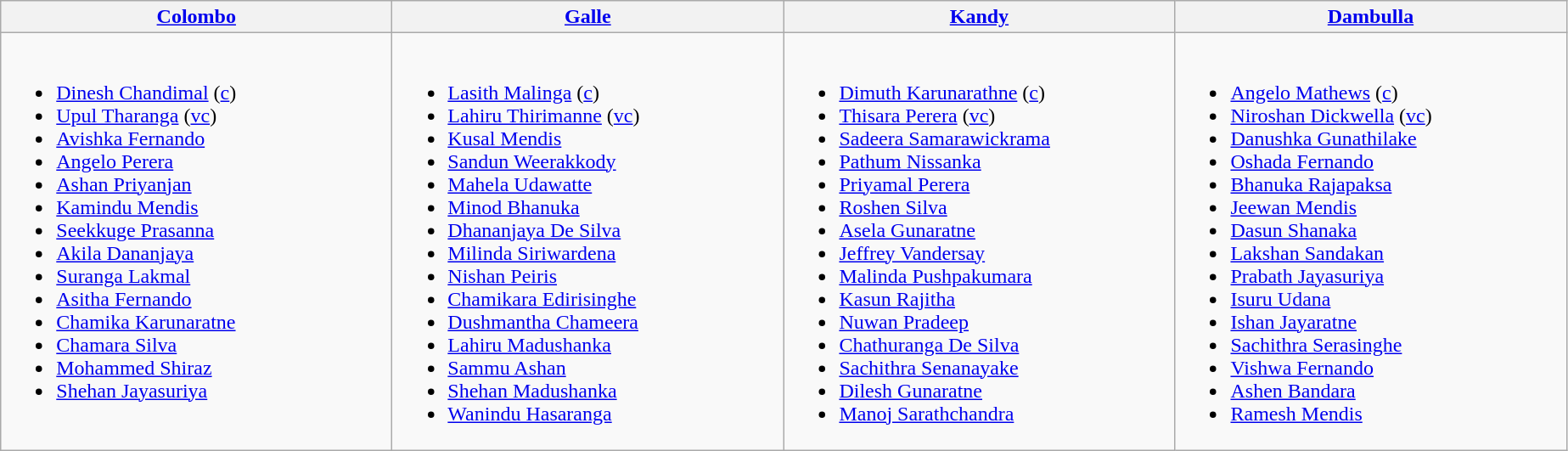<table class="wikitable">
<tr>
<th width=300><a href='#'>Colombo</a></th>
<th width=300><a href='#'>Galle</a></th>
<th width=300><a href='#'>Kandy</a></th>
<th width=300><a href='#'>Dambulla</a></th>
</tr>
<tr>
<td valign=top><br><ul><li><a href='#'>Dinesh Chandimal</a> (<a href='#'>c</a>)</li><li><a href='#'>Upul Tharanga</a> (<a href='#'>vc</a>)</li><li><a href='#'>Avishka Fernando</a></li><li><a href='#'>Angelo Perera</a></li><li><a href='#'>Ashan Priyanjan</a></li><li><a href='#'>Kamindu Mendis</a></li><li><a href='#'>Seekkuge Prasanna</a></li><li><a href='#'>Akila Dananjaya</a></li><li><a href='#'>Suranga Lakmal</a></li><li><a href='#'>Asitha Fernando</a></li><li><a href='#'>Chamika Karunaratne</a></li><li><a href='#'>Chamara Silva</a></li><li><a href='#'>Mohammed Shiraz</a></li><li><a href='#'>Shehan Jayasuriya</a></li></ul></td>
<td valign=top><br><ul><li><a href='#'>Lasith Malinga</a> (<a href='#'>c</a>)</li><li><a href='#'>Lahiru Thirimanne</a> (<a href='#'>vc</a>)</li><li><a href='#'>Kusal Mendis</a></li><li><a href='#'>Sandun Weerakkody</a></li><li><a href='#'>Mahela Udawatte</a></li><li><a href='#'>Minod Bhanuka</a></li><li><a href='#'>Dhananjaya De Silva</a></li><li><a href='#'>Milinda Siriwardena</a></li><li><a href='#'>Nishan Peiris</a></li><li><a href='#'>Chamikara Edirisinghe</a></li><li><a href='#'>Dushmantha Chameera</a></li><li><a href='#'>Lahiru Madushanka</a></li><li><a href='#'>Sammu Ashan</a></li><li><a href='#'>Shehan Madushanka</a></li><li><a href='#'>Wanindu Hasaranga</a></li></ul></td>
<td valign=top><br><ul><li><a href='#'>Dimuth Karunarathne</a> (<a href='#'>c</a>)</li><li><a href='#'>Thisara Perera</a> (<a href='#'>vc</a>)</li><li><a href='#'>Sadeera Samarawickrama</a></li><li><a href='#'>Pathum Nissanka</a></li><li><a href='#'>Priyamal Perera</a></li><li><a href='#'>Roshen Silva</a></li><li><a href='#'>Asela Gunaratne</a></li><li><a href='#'>Jeffrey Vandersay</a></li><li><a href='#'>Malinda Pushpakumara</a></li><li><a href='#'>Kasun Rajitha</a></li><li><a href='#'>Nuwan Pradeep</a></li><li><a href='#'>Chathuranga De Silva</a></li><li><a href='#'>Sachithra Senanayake</a></li><li><a href='#'>Dilesh Gunaratne</a></li><li><a href='#'>Manoj Sarathchandra</a></li></ul></td>
<td valign=top><br><ul><li><a href='#'>Angelo Mathews</a> (<a href='#'>c</a>)</li><li><a href='#'>Niroshan Dickwella</a> (<a href='#'>vc</a>)</li><li><a href='#'>Danushka Gunathilake</a></li><li><a href='#'>Oshada Fernando</a></li><li><a href='#'>Bhanuka Rajapaksa</a></li><li><a href='#'>Jeewan Mendis</a></li><li><a href='#'>Dasun Shanaka</a></li><li><a href='#'>Lakshan Sandakan</a></li><li><a href='#'>Prabath Jayasuriya</a></li><li><a href='#'>Isuru Udana</a></li><li><a href='#'>Ishan Jayaratne</a></li><li><a href='#'>Sachithra Serasinghe</a></li><li><a href='#'>Vishwa Fernando</a></li><li><a href='#'>Ashen Bandara</a></li><li><a href='#'>Ramesh Mendis</a></li></ul></td>
</tr>
</table>
